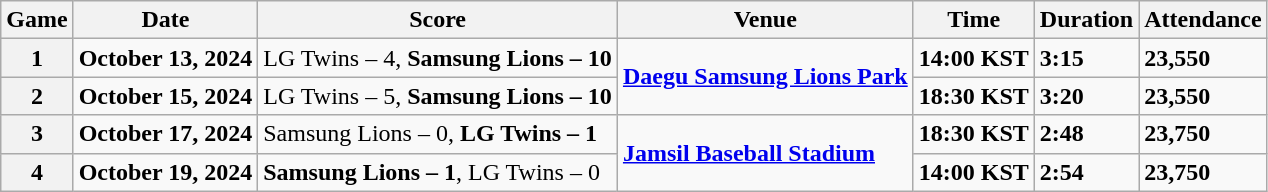<table class="wikitable sortable">
<tr>
<th>Game</th>
<th>Date</th>
<th>Score</th>
<th>Venue</th>
<th>Time</th>
<th>Duration</th>
<th>Attendance</th>
</tr>
<tr>
<th>1</th>
<td><strong>October 13, 2024</strong></td>
<td>LG Twins – 4, <strong>Samsung Lions – 10</strong></td>
<td rowspan="2"><strong><a href='#'>Daegu Samsung Lions Park</a></strong></td>
<td><strong>14:00 KST</strong></td>
<td><strong>3:15</strong></td>
<td><strong>23,550</strong></td>
</tr>
<tr>
<th>2</th>
<td><strong>October 15, 2024</strong></td>
<td>LG Twins – 5, <strong>Samsung Lions – 10</strong></td>
<td><strong>18:30 KST</strong></td>
<td><strong>3:20</strong></td>
<td><strong>23,550</strong></td>
</tr>
<tr>
<th>3</th>
<td><strong>October 17, 2024</strong></td>
<td>Samsung Lions – 0, <strong>LG Twins – 1</strong></td>
<td rowspan="2"><strong><a href='#'>Jamsil Baseball Stadium</a></strong></td>
<td><strong>18:30 KST</strong></td>
<td><strong>2:48</strong></td>
<td><strong>23,750</strong></td>
</tr>
<tr>
<th>4</th>
<td><strong>October 19, 2024</strong></td>
<td><strong>Samsung Lions – 1</strong>, LG Twins – 0</td>
<td><strong>14:00 KST</strong></td>
<td><strong>2:54</strong></td>
<td><strong>23,750</strong></td>
</tr>
</table>
